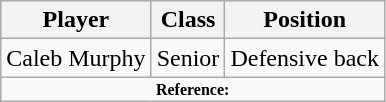<table class="wikitable">
<tr ;>
<th>Player</th>
<th>Class</th>
<th>Position</th>
</tr>
<tr>
<td>Caleb Murphy</td>
<td>Senior</td>
<td>Defensive back</td>
</tr>
<tr>
<td colspan="3"  style="font-size:8pt; text-align:center;"><strong>Reference:</strong></td>
</tr>
</table>
